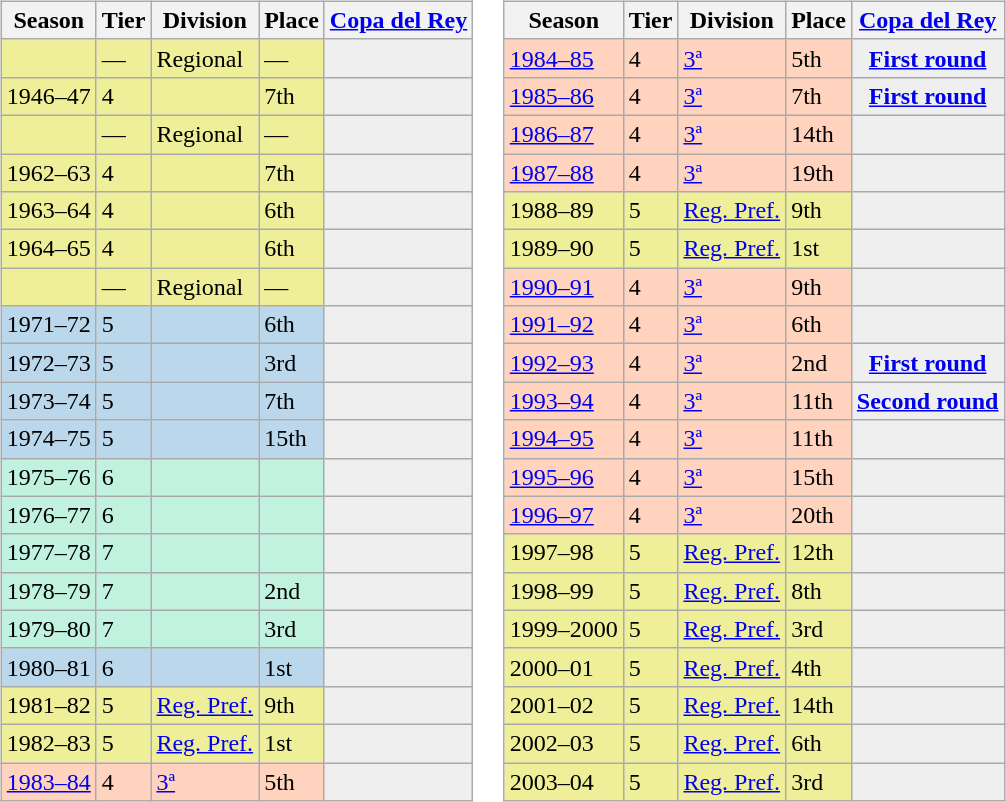<table>
<tr>
<td valign="top" width=0%><br><table class="wikitable">
<tr style="background:#f0f6fa;">
<th>Season</th>
<th>Tier</th>
<th>Division</th>
<th>Place</th>
<th><a href='#'>Copa del Rey</a></th>
</tr>
<tr>
<td style="background:#EFEF99;"></td>
<td style="background:#EFEF99;">—</td>
<td style="background:#EFEF99;">Regional</td>
<td style="background:#EFEF99;">—</td>
<th style="background:#efefef;"></th>
</tr>
<tr>
<td style="background:#EFEF99;">1946–47</td>
<td style="background:#EFEF99;">4</td>
<td style="background:#EFEF99;"></td>
<td style="background:#EFEF99;">7th</td>
<th style="background:#efefef;"></th>
</tr>
<tr>
<td style="background:#EFEF99;"></td>
<td style="background:#EFEF99;">—</td>
<td style="background:#EFEF99;">Regional</td>
<td style="background:#EFEF99;">—</td>
<th style="background:#efefef;"></th>
</tr>
<tr>
<td style="background:#EFEF99;">1962–63</td>
<td style="background:#EFEF99;">4</td>
<td style="background:#EFEF99;"></td>
<td style="background:#EFEF99;">7th</td>
<th style="background:#efefef;"></th>
</tr>
<tr>
<td style="background:#EFEF99;">1963–64</td>
<td style="background:#EFEF99;">4</td>
<td style="background:#EFEF99;"></td>
<td style="background:#EFEF99;">6th</td>
<th style="background:#efefef;"></th>
</tr>
<tr>
<td style="background:#EFEF99;">1964–65</td>
<td style="background:#EFEF99;">4</td>
<td style="background:#EFEF99;"></td>
<td style="background:#EFEF99;">6th</td>
<th style="background:#efefef;"></th>
</tr>
<tr>
<td style="background:#EFEF99;"></td>
<td style="background:#EFEF99;">—</td>
<td style="background:#EFEF99;">Regional</td>
<td style="background:#EFEF99;">—</td>
<th style="background:#efefef;"></th>
</tr>
<tr>
<td style="background:#BBD7EC;">1971–72</td>
<td style="background:#BBD7EC;">5</td>
<td style="background:#BBD7EC;"></td>
<td style="background:#BBD7EC;">6th</td>
<td style="background:#efefef;"></td>
</tr>
<tr>
<td style="background:#BBD7EC;">1972–73</td>
<td style="background:#BBD7EC;">5</td>
<td style="background:#BBD7EC;"></td>
<td style="background:#BBD7EC;">3rd</td>
<td style="background:#efefef;"></td>
</tr>
<tr>
<td style="background:#BBD7EC;">1973–74</td>
<td style="background:#BBD7EC;">5</td>
<td style="background:#BBD7EC;"></td>
<td style="background:#BBD7EC;">7th</td>
<th style="background:#efefef;"></th>
</tr>
<tr>
<td style="background:#BBD7EC;">1974–75</td>
<td style="background:#BBD7EC;">5</td>
<td style="background:#BBD7EC;"></td>
<td style="background:#BBD7EC;">15th</td>
<th style="background:#efefef;"></th>
</tr>
<tr>
<td style="background:#C0F2DF;">1975–76</td>
<td style="background:#C0F2DF;">6</td>
<td style="background:#C0F2DF;"></td>
<td style="background:#C0F2DF;"></td>
<th style="background:#efefef;"></th>
</tr>
<tr>
<td style="background:#C0F2DF;">1976–77</td>
<td style="background:#C0F2DF;">6</td>
<td style="background:#C0F2DF;"></td>
<td style="background:#C0F2DF;"></td>
<th style="background:#efefef;"></th>
</tr>
<tr>
<td style="background:#C0F2DF;">1977–78</td>
<td style="background:#C0F2DF;">7</td>
<td style="background:#C0F2DF;"></td>
<td style="background:#C0F2DF;"></td>
<th style="background:#efefef;"></th>
</tr>
<tr>
<td style="background:#C0F2DF;">1978–79</td>
<td style="background:#C0F2DF;">7</td>
<td style="background:#C0F2DF;"></td>
<td style="background:#C0F2DF;">2nd</td>
<th style="background:#efefef;"></th>
</tr>
<tr>
<td style="background:#C0F2DF;">1979–80</td>
<td style="background:#C0F2DF;">7</td>
<td style="background:#C0F2DF;"></td>
<td style="background:#C0F2DF;">3rd</td>
<th style="background:#efefef;"></th>
</tr>
<tr>
<td style="background:#BBD7EC;">1980–81</td>
<td style="background:#BBD7EC;">6</td>
<td style="background:#BBD7EC;"></td>
<td style="background:#BBD7EC;">1st</td>
<td style="background:#efefef;"></td>
</tr>
<tr>
<td style="background:#EFEF99;">1981–82</td>
<td style="background:#EFEF99;">5</td>
<td style="background:#EFEF99;"><a href='#'>Reg. Pref.</a></td>
<td style="background:#EFEF99;">9th</td>
<th style="background:#efefef;"></th>
</tr>
<tr>
<td style="background:#EFEF99;">1982–83</td>
<td style="background:#EFEF99;">5</td>
<td style="background:#EFEF99;"><a href='#'>Reg. Pref.</a></td>
<td style="background:#EFEF99;">1st</td>
<th style="background:#efefef;"></th>
</tr>
<tr>
<td style="background:#FFD3BD;"><a href='#'>1983–84</a></td>
<td style="background:#FFD3BD;">4</td>
<td style="background:#FFD3BD;"><a href='#'>3ª</a></td>
<td style="background:#FFD3BD;">5th</td>
<td style="background:#efefef;"></td>
</tr>
</table>
</td>
<td valign="top" width=0%><br><table class="wikitable">
<tr style="background:#f0f6fa;">
<th>Season</th>
<th>Tier</th>
<th>Division</th>
<th>Place</th>
<th><a href='#'>Copa del Rey</a></th>
</tr>
<tr>
<td style="background:#FFD3BD;"><a href='#'>1984–85</a></td>
<td style="background:#FFD3BD;">4</td>
<td style="background:#FFD3BD;"><a href='#'>3ª</a></td>
<td style="background:#FFD3BD;">5th</td>
<th style="background:#efefef;"><a href='#'>First round</a></th>
</tr>
<tr>
<td style="background:#FFD3BD;"><a href='#'>1985–86</a></td>
<td style="background:#FFD3BD;">4</td>
<td style="background:#FFD3BD;"><a href='#'>3ª</a></td>
<td style="background:#FFD3BD;">7th</td>
<th style="background:#efefef;"><a href='#'>First round</a></th>
</tr>
<tr>
<td style="background:#FFD3BD;"><a href='#'>1986–87</a></td>
<td style="background:#FFD3BD;">4</td>
<td style="background:#FFD3BD;"><a href='#'>3ª</a></td>
<td style="background:#FFD3BD;">14th</td>
<th style="background:#efefef;"></th>
</tr>
<tr>
<td style="background:#FFD3BD;"><a href='#'>1987–88</a></td>
<td style="background:#FFD3BD;">4</td>
<td style="background:#FFD3BD;"><a href='#'>3ª</a></td>
<td style="background:#FFD3BD;">19th</td>
<th style="background:#efefef;"></th>
</tr>
<tr>
<td style="background:#EFEF99;">1988–89</td>
<td style="background:#EFEF99;">5</td>
<td style="background:#EFEF99;"><a href='#'>Reg. Pref.</a></td>
<td style="background:#EFEF99;">9th</td>
<th style="background:#efefef;"></th>
</tr>
<tr>
<td style="background:#EFEF99;">1989–90</td>
<td style="background:#EFEF99;">5</td>
<td style="background:#EFEF99;"><a href='#'>Reg. Pref.</a></td>
<td style="background:#EFEF99;">1st</td>
<th style="background:#efefef;"></th>
</tr>
<tr>
<td style="background:#FFD3BD;"><a href='#'>1990–91</a></td>
<td style="background:#FFD3BD;">4</td>
<td style="background:#FFD3BD;"><a href='#'>3ª</a></td>
<td style="background:#FFD3BD;">9th</td>
<th style="background:#efefef;"></th>
</tr>
<tr>
<td style="background:#FFD3BD;"><a href='#'>1991–92</a></td>
<td style="background:#FFD3BD;">4</td>
<td style="background:#FFD3BD;"><a href='#'>3ª</a></td>
<td style="background:#FFD3BD;">6th</td>
<td style="background:#efefef;"></td>
</tr>
<tr>
<td style="background:#FFD3BD;"><a href='#'>1992–93</a></td>
<td style="background:#FFD3BD;">4</td>
<td style="background:#FFD3BD;"><a href='#'>3ª</a></td>
<td style="background:#FFD3BD;">2nd</td>
<th style="background:#efefef;"><a href='#'>First round</a></th>
</tr>
<tr>
<td style="background:#FFD3BD;"><a href='#'>1993–94</a></td>
<td style="background:#FFD3BD;">4</td>
<td style="background:#FFD3BD;"><a href='#'>3ª</a></td>
<td style="background:#FFD3BD;">11th</td>
<th style="background:#efefef;"><a href='#'>Second round</a></th>
</tr>
<tr>
<td style="background:#FFD3BD;"><a href='#'>1994–95</a></td>
<td style="background:#FFD3BD;">4</td>
<td style="background:#FFD3BD;"><a href='#'>3ª</a></td>
<td style="background:#FFD3BD;">11th</td>
<th style="background:#efefef;"></th>
</tr>
<tr>
<td style="background:#FFD3BD;"><a href='#'>1995–96</a></td>
<td style="background:#FFD3BD;">4</td>
<td style="background:#FFD3BD;"><a href='#'>3ª</a></td>
<td style="background:#FFD3BD;">15th</td>
<td style="background:#efefef;"></td>
</tr>
<tr>
<td style="background:#FFD3BD;"><a href='#'>1996–97</a></td>
<td style="background:#FFD3BD;">4</td>
<td style="background:#FFD3BD;"><a href='#'>3ª</a></td>
<td style="background:#FFD3BD;">20th</td>
<td style="background:#efefef;"></td>
</tr>
<tr>
<td style="background:#EFEF99;">1997–98</td>
<td style="background:#EFEF99;">5</td>
<td style="background:#EFEF99;"><a href='#'>Reg. Pref.</a></td>
<td style="background:#EFEF99;">12th</td>
<th style="background:#efefef;"></th>
</tr>
<tr>
<td style="background:#EFEF99;">1998–99</td>
<td style="background:#EFEF99;">5</td>
<td style="background:#EFEF99;"><a href='#'>Reg. Pref.</a></td>
<td style="background:#EFEF99;">8th</td>
<th style="background:#efefef;"></th>
</tr>
<tr>
<td style="background:#EFEF99;">1999–2000</td>
<td style="background:#EFEF99;">5</td>
<td style="background:#EFEF99;"><a href='#'>Reg. Pref.</a></td>
<td style="background:#EFEF99;">3rd</td>
<th style="background:#efefef;"></th>
</tr>
<tr>
<td style="background:#EFEF99;">2000–01</td>
<td style="background:#EFEF99;">5</td>
<td style="background:#EFEF99;"><a href='#'>Reg. Pref.</a></td>
<td style="background:#EFEF99;">4th</td>
<th style="background:#efefef;"></th>
</tr>
<tr>
<td style="background:#EFEF99;">2001–02</td>
<td style="background:#EFEF99;">5</td>
<td style="background:#EFEF99;"><a href='#'>Reg. Pref.</a></td>
<td style="background:#EFEF99;">14th</td>
<th style="background:#efefef;"></th>
</tr>
<tr>
<td style="background:#EFEF99;">2002–03</td>
<td style="background:#EFEF99;">5</td>
<td style="background:#EFEF99;"><a href='#'>Reg. Pref.</a></td>
<td style="background:#EFEF99;">6th</td>
<th style="background:#efefef;"></th>
</tr>
<tr>
<td style="background:#EFEF99;">2003–04</td>
<td style="background:#EFEF99;">5</td>
<td style="background:#EFEF99;"><a href='#'>Reg. Pref.</a></td>
<td style="background:#EFEF99;">3rd</td>
<th style="background:#efefef;"></th>
</tr>
</table>
</td>
</tr>
</table>
